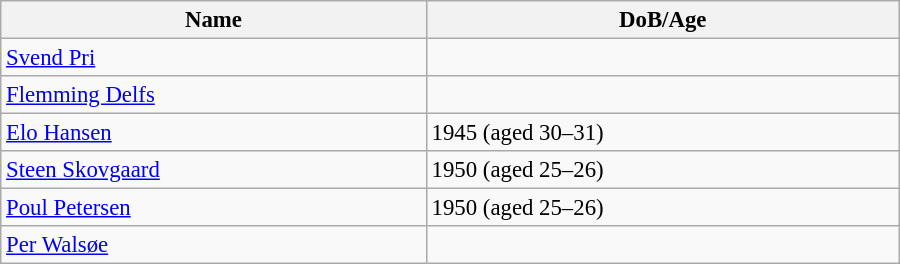<table class="wikitable" style="width:600px; font-size:95%;">
<tr>
<th align="left">Name</th>
<th align="left">DoB/Age</th>
</tr>
<tr>
<td align="left"><a href='#'>Svend Pri</a></td>
<td align="left"></td>
</tr>
<tr>
<td align="left"><a href='#'>Flemming Delfs</a></td>
<td align="left"></td>
</tr>
<tr>
<td align="left"><a href='#'>Elo Hansen</a></td>
<td align="left">1945 (aged 30–31)</td>
</tr>
<tr>
<td align="left"><a href='#'>Steen Skovgaard</a></td>
<td align="left">1950 (aged 25–26)</td>
</tr>
<tr>
<td align="left"><a href='#'>Poul Petersen</a></td>
<td align="left">1950 (aged 25–26)</td>
</tr>
<tr>
<td align="left"><a href='#'>Per Walsøe</a></td>
<td align="left"></td>
</tr>
</table>
